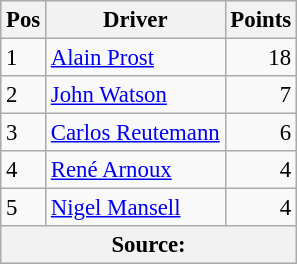<table class="wikitable" style="font-size: 95%;">
<tr>
<th>Pos</th>
<th>Driver</th>
<th>Points</th>
</tr>
<tr>
<td>1</td>
<td> <a href='#'>Alain Prost</a></td>
<td align="right">18</td>
</tr>
<tr>
<td>2</td>
<td> <a href='#'>John Watson</a></td>
<td align="right">7</td>
</tr>
<tr>
<td>3</td>
<td> <a href='#'>Carlos Reutemann</a></td>
<td align="right">6</td>
</tr>
<tr>
<td>4</td>
<td> <a href='#'>René Arnoux</a></td>
<td align="right">4</td>
</tr>
<tr>
<td>5</td>
<td> <a href='#'>Nigel Mansell</a></td>
<td align="right">4</td>
</tr>
<tr>
<th colspan=4>Source:</th>
</tr>
</table>
